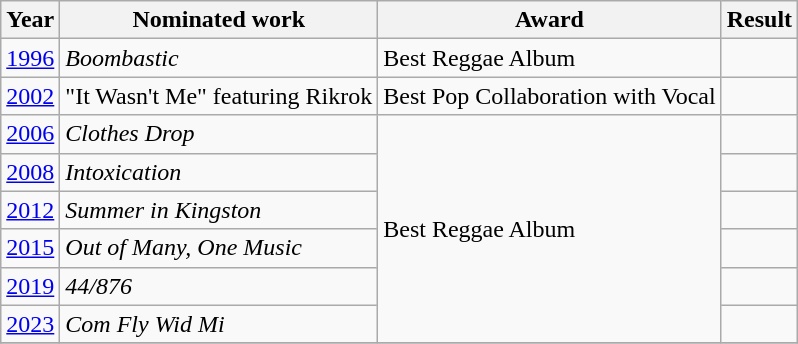<table class="wikitable">
<tr>
<th>Year</th>
<th>Nominated work</th>
<th>Award</th>
<th>Result</th>
</tr>
<tr>
<td align=center><a href='#'>1996</a></td>
<td><em>Boombastic</em></td>
<td>Best Reggae Album</td>
<td></td>
</tr>
<tr>
<td align=center><a href='#'>2002</a></td>
<td>"It Wasn't Me" featuring Rikrok</td>
<td>Best Pop Collaboration with Vocal</td>
<td></td>
</tr>
<tr>
<td align=center><a href='#'>2006</a></td>
<td><em>Clothes Drop</em></td>
<td rowspan=6>Best Reggae Album</td>
<td></td>
</tr>
<tr>
<td align=center><a href='#'>2008</a></td>
<td><em>Intoxication</em></td>
<td></td>
</tr>
<tr>
<td align=center><a href='#'>2012</a></td>
<td><em>Summer in Kingston</em></td>
<td></td>
</tr>
<tr>
<td align=center><a href='#'>2015</a></td>
<td><em>Out of Many, One Music</em></td>
<td></td>
</tr>
<tr>
<td align=center><a href='#'>2019</a></td>
<td><em>44/876</em></td>
<td></td>
</tr>
<tr>
<td align=center><a href='#'>2023</a></td>
<td><em>Com Fly Wid Mi</em></td>
<td></td>
</tr>
<tr>
</tr>
</table>
